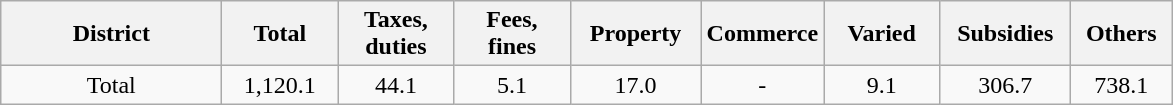<table class="wikitable">
<tr>
<th style="width:140px;">District</th>
<th style="width:70px;">Total</th>
<th style="width:70px;">Taxes, duties</th>
<th style="width:70px;">Fees, fines</th>
<th style="width:80px;">Property</th>
<th style="widht:80px;">Commerce</th>
<th style="width:70px;">Varied</th>
<th style="width:80px;">Subsidies</th>
<th style="width:60px;">Others</th>
</tr>
<tr>
<td style="text-align:center;">Total</td>
<td style="text-align:center;">1,120.1</td>
<td style="text-align:center;">44.1</td>
<td style="text-align:center;">5.1</td>
<td style="text-align:center;">17.0</td>
<td style="text-align:center;">-</td>
<td style="text-align:center;">9.1</td>
<td style="text-align:center;">306.7</td>
<td style="text-align:center;">738.1</td>
</tr>
</table>
